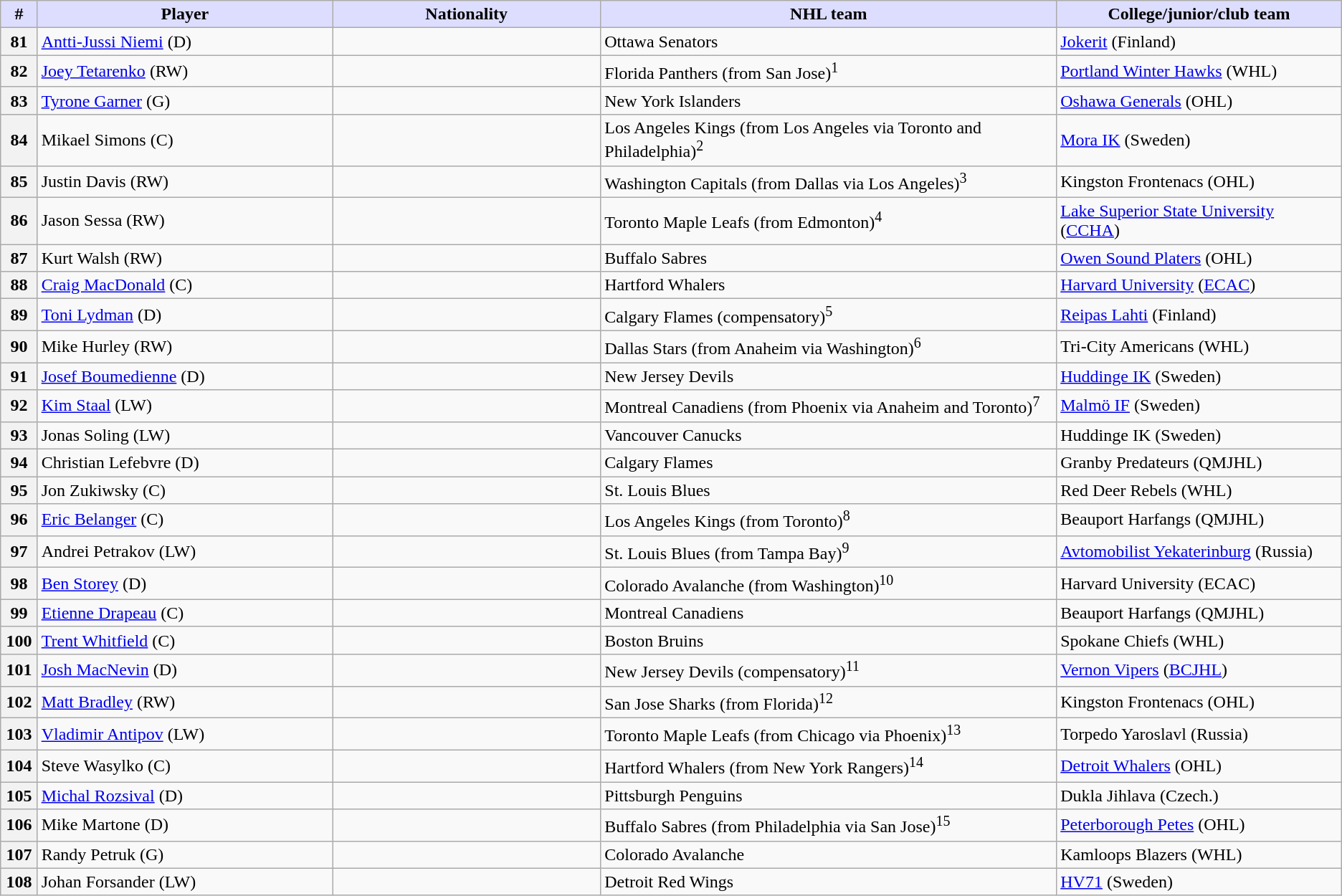<table class="wikitable">
<tr>
<th style="background:#ddf; width:2.75%;">#</th>
<th style="background:#ddf; width:22.0%;">Player</th>
<th style="background:#ddf; width:20.0%;">Nationality</th>
<th style="background:#ddf; width:34.0%;">NHL team</th>
<th style="background:#ddf; width:100.0%;">College/junior/club team</th>
</tr>
<tr>
<th>81</th>
<td><a href='#'>Antti-Jussi Niemi</a> (D)</td>
<td></td>
<td>Ottawa Senators</td>
<td><a href='#'>Jokerit</a> (Finland)</td>
</tr>
<tr>
<th>82</th>
<td><a href='#'>Joey Tetarenko</a> (RW)</td>
<td></td>
<td>Florida Panthers (from San Jose)<sup>1</sup></td>
<td><a href='#'>Portland Winter Hawks</a> (WHL)</td>
</tr>
<tr>
<th>83</th>
<td><a href='#'>Tyrone Garner</a> (G)</td>
<td></td>
<td>New York Islanders</td>
<td><a href='#'>Oshawa Generals</a> (OHL)</td>
</tr>
<tr>
<th>84</th>
<td>Mikael Simons (C)</td>
<td></td>
<td>Los Angeles Kings (from Los Angeles via Toronto and Philadelphia)<sup>2</sup></td>
<td><a href='#'>Mora IK</a> (Sweden)</td>
</tr>
<tr>
<th>85</th>
<td>Justin Davis (RW)</td>
<td></td>
<td>Washington Capitals (from Dallas via Los Angeles)<sup>3</sup></td>
<td>Kingston Frontenacs (OHL)</td>
</tr>
<tr>
<th>86</th>
<td>Jason Sessa (RW)</td>
<td></td>
<td>Toronto Maple Leafs (from Edmonton)<sup>4</sup></td>
<td><a href='#'>Lake Superior State University</a> (<a href='#'>CCHA</a>)</td>
</tr>
<tr>
<th>87</th>
<td>Kurt Walsh (RW)</td>
<td></td>
<td>Buffalo Sabres</td>
<td><a href='#'>Owen Sound Platers</a> (OHL)</td>
</tr>
<tr>
<th>88</th>
<td><a href='#'>Craig MacDonald</a> (C)</td>
<td></td>
<td>Hartford Whalers</td>
<td><a href='#'>Harvard University</a> (<a href='#'>ECAC</a>)</td>
</tr>
<tr>
<th>89</th>
<td><a href='#'>Toni Lydman</a> (D)</td>
<td></td>
<td>Calgary Flames (compensatory)<sup>5</sup></td>
<td><a href='#'>Reipas Lahti</a> (Finland)</td>
</tr>
<tr>
<th>90</th>
<td>Mike Hurley (RW)</td>
<td></td>
<td>Dallas Stars (from Anaheim via Washington)<sup>6</sup></td>
<td>Tri-City Americans (WHL)</td>
</tr>
<tr>
<th>91</th>
<td><a href='#'>Josef Boumedienne</a> (D)</td>
<td></td>
<td>New Jersey Devils</td>
<td><a href='#'>Huddinge IK</a> (Sweden)</td>
</tr>
<tr>
<th>92</th>
<td><a href='#'>Kim Staal</a> (LW)</td>
<td></td>
<td>Montreal Canadiens (from Phoenix via Anaheim and Toronto)<sup>7</sup></td>
<td><a href='#'>Malmö IF</a> (Sweden)</td>
</tr>
<tr>
<th>93</th>
<td>Jonas Soling (LW)</td>
<td></td>
<td>Vancouver Canucks</td>
<td>Huddinge IK (Sweden)</td>
</tr>
<tr>
<th>94</th>
<td>Christian Lefebvre (D)</td>
<td></td>
<td>Calgary Flames</td>
<td>Granby Predateurs (QMJHL)</td>
</tr>
<tr>
<th>95</th>
<td>Jon Zukiwsky (C)</td>
<td></td>
<td>St. Louis Blues</td>
<td>Red Deer Rebels (WHL)</td>
</tr>
<tr>
<th>96</th>
<td><a href='#'>Eric Belanger</a> (C)</td>
<td></td>
<td>Los Angeles Kings (from Toronto)<sup>8</sup></td>
<td>Beauport Harfangs (QMJHL)</td>
</tr>
<tr>
<th>97</th>
<td>Andrei Petrakov (LW)</td>
<td></td>
<td>St. Louis Blues (from Tampa Bay)<sup>9</sup></td>
<td><a href='#'>Avtomobilist Yekaterinburg</a> (Russia)</td>
</tr>
<tr>
<th>98</th>
<td><a href='#'>Ben Storey</a> (D)</td>
<td></td>
<td>Colorado Avalanche (from Washington)<sup>10</sup></td>
<td>Harvard University (ECAC)</td>
</tr>
<tr>
<th>99</th>
<td><a href='#'>Etienne Drapeau</a> (C)</td>
<td></td>
<td>Montreal Canadiens</td>
<td>Beauport Harfangs (QMJHL)</td>
</tr>
<tr>
<th>100</th>
<td><a href='#'>Trent Whitfield</a> (C)</td>
<td></td>
<td>Boston Bruins</td>
<td>Spokane Chiefs (WHL)</td>
</tr>
<tr>
<th>101</th>
<td><a href='#'>Josh MacNevin</a> (D)</td>
<td></td>
<td>New Jersey Devils (compensatory)<sup>11</sup></td>
<td><a href='#'>Vernon Vipers</a> (<a href='#'>BCJHL</a>)</td>
</tr>
<tr>
<th>102</th>
<td><a href='#'>Matt Bradley</a> (RW)</td>
<td></td>
<td>San Jose Sharks (from Florida)<sup>12</sup></td>
<td>Kingston Frontenacs (OHL)</td>
</tr>
<tr>
<th>103</th>
<td><a href='#'>Vladimir Antipov</a> (LW)</td>
<td></td>
<td>Toronto Maple Leafs (from Chicago via Phoenix)<sup>13</sup></td>
<td>Torpedo Yaroslavl (Russia)</td>
</tr>
<tr>
<th>104</th>
<td>Steve Wasylko (C)</td>
<td></td>
<td>Hartford Whalers (from New York Rangers)<sup>14</sup></td>
<td><a href='#'>Detroit Whalers</a> (OHL)</td>
</tr>
<tr>
<th>105</th>
<td><a href='#'>Michal Rozsival</a> (D)</td>
<td></td>
<td>Pittsburgh Penguins</td>
<td>Dukla Jihlava (Czech.)</td>
</tr>
<tr>
<th>106</th>
<td>Mike Martone (D)</td>
<td></td>
<td>Buffalo Sabres (from Philadelphia via San Jose)<sup>15</sup></td>
<td><a href='#'>Peterborough Petes</a> (OHL)</td>
</tr>
<tr>
<th>107</th>
<td>Randy Petruk (G)</td>
<td></td>
<td>Colorado Avalanche</td>
<td>Kamloops Blazers (WHL)</td>
</tr>
<tr>
<th>108</th>
<td>Johan Forsander (LW)</td>
<td></td>
<td>Detroit Red Wings</td>
<td><a href='#'>HV71</a> (Sweden)</td>
</tr>
</table>
